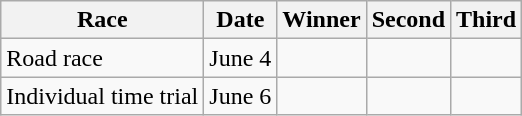<table class="wikitable">
<tr>
<th>Race</th>
<th>Date</th>
<th>Winner</th>
<th>Second</th>
<th>Third</th>
</tr>
<tr>
<td>Road race</td>
<td>June 4</td>
<td></td>
<td></td>
<td></td>
</tr>
<tr>
<td>Individual time trial</td>
<td>June 6</td>
<td></td>
<td></td>
<td></td>
</tr>
</table>
